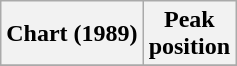<table class="wikitable plainrowheaders">
<tr>
<th>Chart (1989)</th>
<th>Peak<br>position</th>
</tr>
<tr>
</tr>
</table>
